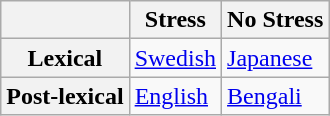<table class="wikitable">
<tr>
<th></th>
<th>Stress</th>
<th>No Stress</th>
</tr>
<tr>
<th>Lexical</th>
<td><a href='#'>Swedish</a></td>
<td><a href='#'>Japanese</a></td>
</tr>
<tr>
<th>Post-lexical</th>
<td><a href='#'>English</a></td>
<td><a href='#'>Bengali</a></td>
</tr>
</table>
